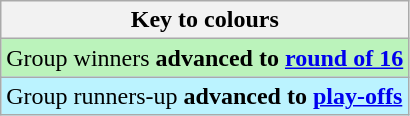<table class="wikitable">
<tr>
<th>Key to colours</th>
</tr>
<tr bgcolor=#BBF3BB>
<td>Group winners <strong>advanced to <a href='#'>round of 16</a></strong></td>
</tr>
<tr bgcolor=#BBF3FF>
<td>Group runners-up <strong>advanced to <a href='#'>play-offs</a></strong></td>
</tr>
</table>
